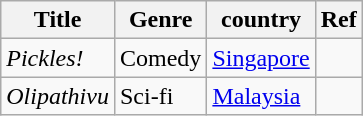<table class="wikitable">
<tr>
<th>Title</th>
<th>Genre</th>
<th>country</th>
<th>Ref</th>
</tr>
<tr>
<td><em>Pickles!</em></td>
<td>Comedy</td>
<td><a href='#'>Singapore</a></td>
<td></td>
</tr>
<tr>
<td><em>Olipathivu</em></td>
<td>Sci-fi</td>
<td><a href='#'>Malaysia</a></td>
<td></td>
</tr>
</table>
